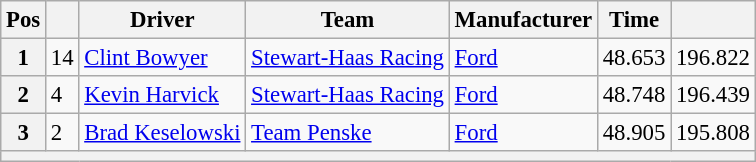<table class="wikitable" style="font-size:95%">
<tr>
<th>Pos</th>
<th></th>
<th>Driver</th>
<th>Team</th>
<th>Manufacturer</th>
<th>Time</th>
<th></th>
</tr>
<tr>
<th>1</th>
<td>14</td>
<td><a href='#'>Clint Bowyer</a></td>
<td><a href='#'>Stewart-Haas Racing</a></td>
<td><a href='#'>Ford</a></td>
<td>48.653</td>
<td>196.822</td>
</tr>
<tr>
<th>2</th>
<td>4</td>
<td><a href='#'>Kevin Harvick</a></td>
<td><a href='#'>Stewart-Haas Racing</a></td>
<td><a href='#'>Ford</a></td>
<td>48.748</td>
<td>196.439</td>
</tr>
<tr>
<th>3</th>
<td>2</td>
<td><a href='#'>Brad Keselowski</a></td>
<td><a href='#'>Team Penske</a></td>
<td><a href='#'>Ford</a></td>
<td>48.905</td>
<td>195.808</td>
</tr>
<tr>
<th colspan="7"></th>
</tr>
</table>
